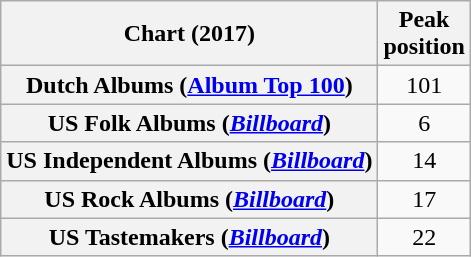<table class="wikitable sortable plainrowheaders">
<tr>
<th scope="col">Chart (2017)</th>
<th scope="col">Peak<br>position</th>
</tr>
<tr>
<th scope="row">Dutch Albums (<a href='#'>Album Top 100</a>)</th>
<td align="center">101</td>
</tr>
<tr>
<th scope="row">US Folk Albums (<em><a href='#'>Billboard</a></em>)</th>
<td align="center">6</td>
</tr>
<tr>
<th scope="row">US Independent Albums (<em><a href='#'>Billboard</a></em>)</th>
<td align="center">14</td>
</tr>
<tr>
<th scope="row">US Rock Albums (<em><a href='#'>Billboard</a></em>)</th>
<td align="center">17</td>
</tr>
<tr>
<th scope="row">US Tastemakers (<em><a href='#'>Billboard</a></em>)</th>
<td align="center">22</td>
</tr>
</table>
